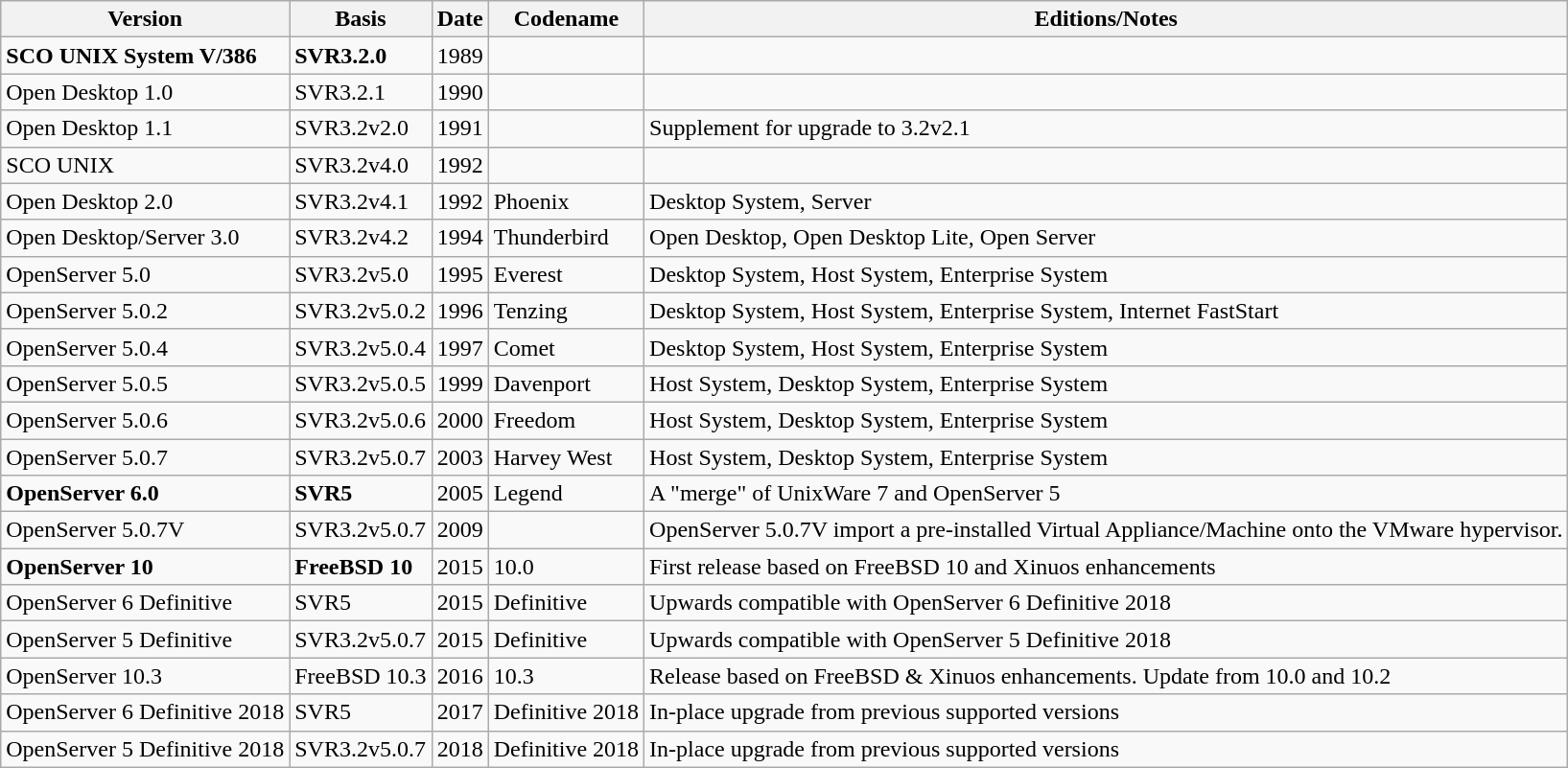<table class="wikitable sortable">
<tr>
<th>Version</th>
<th>Basis</th>
<th>Date</th>
<th>Codename</th>
<th>Editions/Notes</th>
</tr>
<tr>
<td><strong>SCO UNIX System V/386</strong></td>
<td><strong>SVR3.2.0</strong></td>
<td>1989</td>
<td></td>
<td></td>
</tr>
<tr>
<td>Open Desktop 1.0</td>
<td>SVR3.2.1</td>
<td>1990</td>
<td></td>
<td></td>
</tr>
<tr>
<td>Open Desktop 1.1</td>
<td>SVR3.2v2.0</td>
<td>1991</td>
<td></td>
<td>Supplement for upgrade to 3.2v2.1</td>
</tr>
<tr>
<td>SCO UNIX</td>
<td>SVR3.2v4.0</td>
<td>1992</td>
<td></td>
<td></td>
</tr>
<tr>
<td>Open Desktop 2.0</td>
<td>SVR3.2v4.1</td>
<td>1992</td>
<td>Phoenix</td>
<td>Desktop System, Server</td>
</tr>
<tr>
<td>Open Desktop/Server 3.0</td>
<td>SVR3.2v4.2</td>
<td>1994</td>
<td>Thunderbird</td>
<td>Open Desktop, Open Desktop Lite, Open Server</td>
</tr>
<tr>
<td>OpenServer 5.0</td>
<td>SVR3.2v5.0</td>
<td>1995</td>
<td>Everest</td>
<td>Desktop System, Host System, Enterprise System</td>
</tr>
<tr>
<td>OpenServer 5.0.2</td>
<td>SVR3.2v5.0.2</td>
<td>1996</td>
<td>Tenzing</td>
<td>Desktop System, Host System, Enterprise System, Internet FastStart</td>
</tr>
<tr>
<td>OpenServer 5.0.4</td>
<td>SVR3.2v5.0.4</td>
<td>1997</td>
<td>Comet</td>
<td>Desktop System, Host System, Enterprise System</td>
</tr>
<tr>
<td>OpenServer 5.0.5</td>
<td>SVR3.2v5.0.5</td>
<td>1999</td>
<td>Davenport</td>
<td>Host System, Desktop System, Enterprise System</td>
</tr>
<tr>
<td>OpenServer 5.0.6</td>
<td>SVR3.2v5.0.6</td>
<td>2000</td>
<td>Freedom</td>
<td>Host System, Desktop System, Enterprise System</td>
</tr>
<tr>
<td>OpenServer 5.0.7</td>
<td>SVR3.2v5.0.7</td>
<td>2003</td>
<td>Harvey West</td>
<td>Host System, Desktop System, Enterprise System</td>
</tr>
<tr>
<td><strong>OpenServer 6.0</strong></td>
<td><strong>SVR5</strong></td>
<td>2005</td>
<td>Legend</td>
<td>A "merge" of UnixWare 7 and OpenServer 5</td>
</tr>
<tr>
<td>OpenServer 5.0.7V</td>
<td>SVR3.2v5.0.7</td>
<td>2009</td>
<td></td>
<td>OpenServer 5.0.7V import a pre-installed Virtual Appliance/Machine onto the VMware hypervisor.</td>
</tr>
<tr>
<td><strong>OpenServer 10</strong></td>
<td><strong>FreeBSD 10</strong></td>
<td>2015</td>
<td>10.0</td>
<td>First release based on FreeBSD 10 and Xinuos enhancements</td>
</tr>
<tr>
<td>OpenServer 6 Definitive</td>
<td>SVR5</td>
<td>2015</td>
<td>Definitive</td>
<td>Upwards compatible with OpenServer 6 Definitive 2018</td>
</tr>
<tr>
<td>OpenServer 5 Definitive</td>
<td>SVR3.2v5.0.7</td>
<td>2015</td>
<td>Definitive</td>
<td>Upwards compatible with OpenServer 5 Definitive 2018</td>
</tr>
<tr>
<td>OpenServer 10.3</td>
<td>FreeBSD 10.3</td>
<td>2016</td>
<td>10.3</td>
<td>Release based on FreeBSD & Xinuos enhancements. Update from 10.0 and 10.2</td>
</tr>
<tr>
<td>OpenServer 6 Definitive 2018</td>
<td>SVR5</td>
<td>2017</td>
<td>Definitive 2018</td>
<td>In-place upgrade from previous supported versions</td>
</tr>
<tr>
<td>OpenServer 5 Definitive 2018</td>
<td>SVR3.2v5.0.7</td>
<td>2018</td>
<td>Definitive 2018</td>
<td>In-place upgrade from previous supported versions</td>
</tr>
</table>
